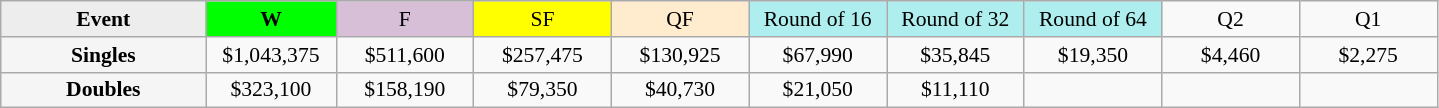<table class=wikitable style=font-size:90%;text-align:center>
<tr>
<td width=130 bgcolor=ededed><strong>Event</strong></td>
<td width=80 bgcolor=lime><strong>W</strong></td>
<td width=85 bgcolor=thistle>F</td>
<td width=85 bgcolor=ffff00>SF</td>
<td width=85 bgcolor=ffebcd>QF</td>
<td width=85 bgcolor=afeeee>Round of 16</td>
<td width=85 bgcolor=afeeee>Round of 32</td>
<td width=85 bgcolor=afeeee>Round of 64</td>
<td width=85>Q2</td>
<td width=85>Q1</td>
</tr>
<tr>
<th style=background:#f5f5f5>Singles</th>
<td>$1,043,375</td>
<td>$511,600</td>
<td>$257,475</td>
<td>$130,925</td>
<td>$67,990</td>
<td>$35,845</td>
<td>$19,350</td>
<td>$4,460</td>
<td>$2,275</td>
</tr>
<tr>
<th style=background:#f5f5f5>Doubles</th>
<td>$323,100</td>
<td>$158,190</td>
<td>$79,350</td>
<td>$40,730</td>
<td>$21,050</td>
<td>$11,110</td>
<td></td>
<td></td>
<td></td>
</tr>
</table>
